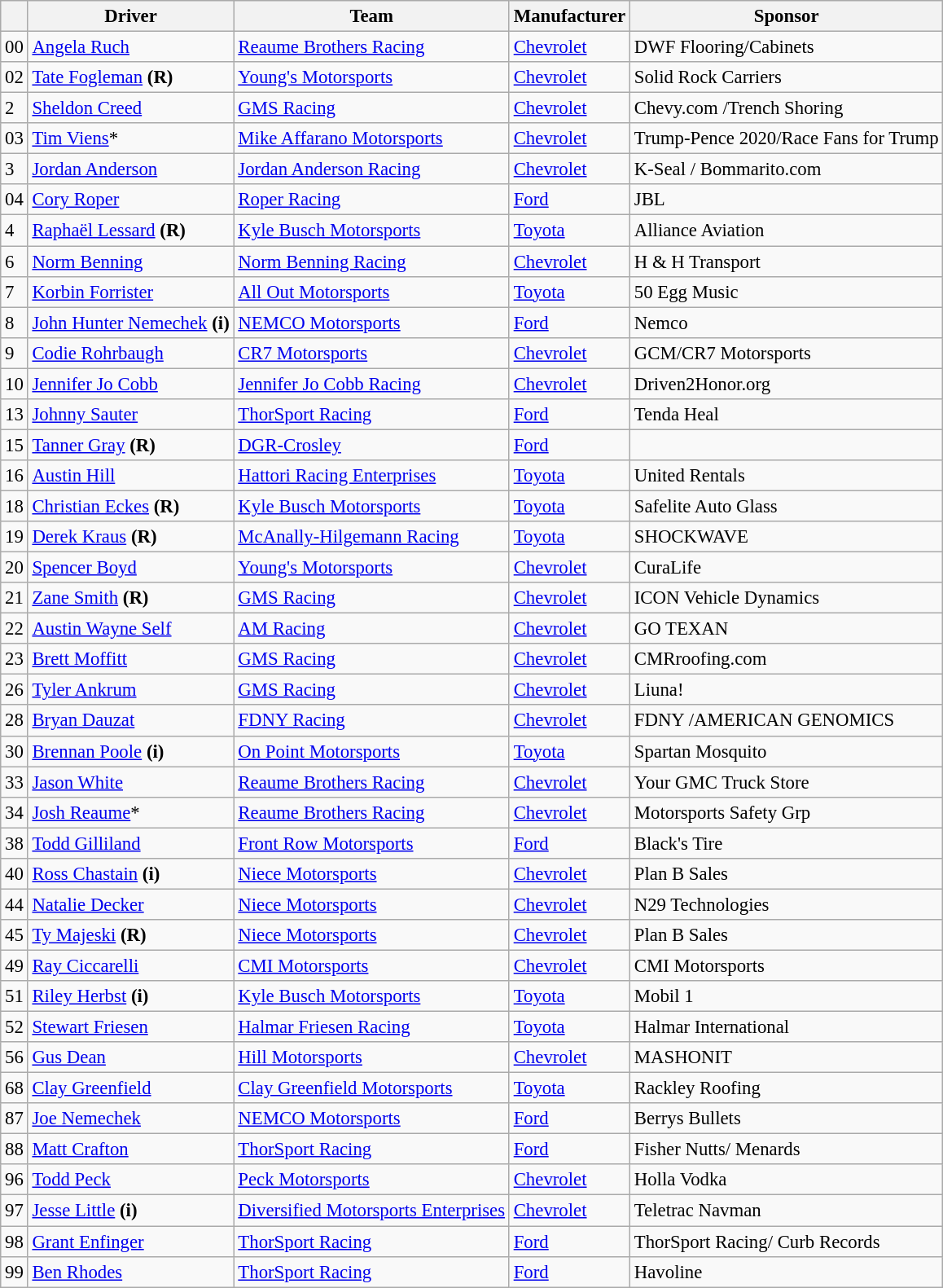<table class="wikitable" style="font-size:95%">
<tr>
<th></th>
<th>Driver</th>
<th>Team</th>
<th>Manufacturer</th>
<th>Sponsor</th>
</tr>
<tr>
<td>00</td>
<td><a href='#'>Angela Ruch</a></td>
<td><a href='#'>Reaume Brothers Racing</a></td>
<td><a href='#'>Chevrolet</a></td>
<td>DWF Flooring/Cabinets</td>
</tr>
<tr>
<td>02</td>
<td><a href='#'>Tate Fogleman</a> <strong>(R)</strong></td>
<td><a href='#'>Young's Motorsports</a></td>
<td><a href='#'>Chevrolet</a></td>
<td>Solid Rock Carriers</td>
</tr>
<tr>
<td>2</td>
<td><a href='#'>Sheldon Creed</a></td>
<td><a href='#'>GMS Racing</a></td>
<td><a href='#'>Chevrolet</a></td>
<td>Chevy.com /Trench Shoring</td>
</tr>
<tr>
<td>03</td>
<td><a href='#'>Tim Viens</a>*</td>
<td><a href='#'>Mike Affarano Motorsports</a></td>
<td><a href='#'>Chevrolet</a></td>
<td>Trump-Pence 2020/Race Fans for Trump</td>
</tr>
<tr>
<td>3</td>
<td><a href='#'>Jordan Anderson</a></td>
<td><a href='#'>Jordan Anderson Racing</a></td>
<td><a href='#'>Chevrolet</a></td>
<td>K-Seal / Bommarito.com</td>
</tr>
<tr>
<td>04</td>
<td><a href='#'>Cory Roper</a></td>
<td><a href='#'>Roper Racing</a></td>
<td><a href='#'>Ford</a></td>
<td>JBL</td>
</tr>
<tr>
<td>4</td>
<td><a href='#'>Raphaël Lessard</a> <strong>(R)</strong></td>
<td><a href='#'>Kyle Busch Motorsports</a></td>
<td><a href='#'>Toyota</a></td>
<td>Alliance Aviation</td>
</tr>
<tr>
<td>6</td>
<td><a href='#'>Norm Benning</a></td>
<td><a href='#'>Norm Benning Racing</a></td>
<td><a href='#'>Chevrolet</a></td>
<td>H & H Transport</td>
</tr>
<tr>
<td>7</td>
<td><a href='#'>Korbin Forrister</a></td>
<td><a href='#'>All Out Motorsports</a></td>
<td><a href='#'>Toyota</a></td>
<td>50 Egg Music</td>
</tr>
<tr>
<td>8</td>
<td><a href='#'>John Hunter Nemechek</a> <strong>(i)</strong></td>
<td><a href='#'>NEMCO Motorsports</a></td>
<td><a href='#'>Ford</a></td>
<td>Nemco</td>
</tr>
<tr>
<td>9</td>
<td><a href='#'>Codie Rohrbaugh</a></td>
<td><a href='#'>CR7 Motorsports</a></td>
<td><a href='#'>Chevrolet</a></td>
<td>GCM/CR7 Motorsports</td>
</tr>
<tr>
<td>10</td>
<td><a href='#'>Jennifer Jo Cobb</a></td>
<td><a href='#'>Jennifer Jo Cobb Racing</a></td>
<td><a href='#'>Chevrolet</a></td>
<td>Driven2Honor.org</td>
</tr>
<tr>
<td>13</td>
<td><a href='#'>Johnny Sauter</a></td>
<td><a href='#'>ThorSport Racing</a></td>
<td><a href='#'>Ford</a></td>
<td>Tenda Heal</td>
</tr>
<tr>
<td>15</td>
<td><a href='#'>Tanner Gray</a> <strong>(R)</strong></td>
<td><a href='#'>DGR-Crosley</a></td>
<td><a href='#'>Ford</a></td>
<td></td>
</tr>
<tr>
<td>16</td>
<td><a href='#'>Austin Hill</a></td>
<td><a href='#'>Hattori Racing Enterprises</a></td>
<td><a href='#'>Toyota</a></td>
<td>United Rentals</td>
</tr>
<tr>
<td>18</td>
<td><a href='#'>Christian Eckes</a> <strong>(R)</strong></td>
<td><a href='#'>Kyle Busch Motorsports</a></td>
<td><a href='#'>Toyota</a></td>
<td>Safelite Auto Glass</td>
</tr>
<tr>
<td>19</td>
<td><a href='#'>Derek Kraus</a> <strong>(R)</strong></td>
<td><a href='#'>McAnally-Hilgemann Racing</a></td>
<td><a href='#'>Toyota</a></td>
<td>SHOCKWAVE</td>
</tr>
<tr>
<td>20</td>
<td><a href='#'>Spencer Boyd</a></td>
<td><a href='#'>Young's Motorsports</a></td>
<td><a href='#'>Chevrolet</a></td>
<td>CuraLife</td>
</tr>
<tr>
<td>21</td>
<td><a href='#'>Zane Smith</a> <strong>(R)</strong></td>
<td><a href='#'>GMS Racing</a></td>
<td><a href='#'>Chevrolet</a></td>
<td>ICON Vehicle Dynamics</td>
</tr>
<tr>
<td>22</td>
<td><a href='#'>Austin Wayne Self</a></td>
<td><a href='#'>AM Racing</a></td>
<td><a href='#'>Chevrolet</a></td>
<td>GO TEXAN</td>
</tr>
<tr>
<td>23</td>
<td><a href='#'>Brett Moffitt</a></td>
<td><a href='#'>GMS Racing</a></td>
<td><a href='#'>Chevrolet</a></td>
<td>CMRroofing.com</td>
</tr>
<tr>
<td>26</td>
<td><a href='#'>Tyler Ankrum</a></td>
<td><a href='#'>GMS Racing</a></td>
<td><a href='#'>Chevrolet</a></td>
<td>Liuna!</td>
</tr>
<tr>
<td>28</td>
<td><a href='#'>Bryan Dauzat</a></td>
<td><a href='#'>FDNY Racing</a></td>
<td><a href='#'>Chevrolet</a></td>
<td>FDNY /AMERICAN GENOMICS</td>
</tr>
<tr>
<td>30</td>
<td><a href='#'>Brennan Poole</a> <strong>(i)</strong></td>
<td><a href='#'>On Point Motorsports</a></td>
<td><a href='#'>Toyota</a></td>
<td>Spartan Mosquito</td>
</tr>
<tr>
<td>33</td>
<td><a href='#'>Jason White</a></td>
<td><a href='#'>Reaume Brothers Racing</a></td>
<td><a href='#'>Chevrolet</a></td>
<td>Your GMC Truck Store</td>
</tr>
<tr>
<td>34</td>
<td><a href='#'>Josh Reaume</a>*</td>
<td><a href='#'>Reaume Brothers Racing</a></td>
<td><a href='#'>Chevrolet</a></td>
<td>Motorsports Safety Grp</td>
</tr>
<tr>
<td>38</td>
<td><a href='#'>Todd Gilliland</a></td>
<td><a href='#'>Front Row Motorsports</a></td>
<td><a href='#'>Ford</a></td>
<td>Black's Tire</td>
</tr>
<tr>
<td>40</td>
<td><a href='#'>Ross Chastain</a> <strong>(i)</strong></td>
<td><a href='#'>Niece Motorsports</a></td>
<td><a href='#'>Chevrolet</a></td>
<td>Plan B Sales</td>
</tr>
<tr>
<td>44</td>
<td><a href='#'>Natalie Decker</a></td>
<td><a href='#'>Niece Motorsports</a></td>
<td><a href='#'>Chevrolet</a></td>
<td>N29 Technologies</td>
</tr>
<tr>
<td>45</td>
<td><a href='#'>Ty Majeski</a> <strong>(R)</strong></td>
<td><a href='#'>Niece Motorsports</a></td>
<td><a href='#'>Chevrolet</a></td>
<td>Plan B Sales</td>
</tr>
<tr>
<td>49</td>
<td><a href='#'>Ray Ciccarelli</a></td>
<td><a href='#'>CMI Motorsports</a></td>
<td><a href='#'>Chevrolet</a></td>
<td>CMI Motorsports</td>
</tr>
<tr>
<td>51</td>
<td><a href='#'>Riley Herbst</a> <strong>(i)</strong></td>
<td><a href='#'>Kyle Busch Motorsports</a></td>
<td><a href='#'>Toyota</a></td>
<td>Mobil 1</td>
</tr>
<tr>
<td>52</td>
<td><a href='#'>Stewart Friesen</a></td>
<td><a href='#'>Halmar Friesen Racing</a></td>
<td><a href='#'>Toyota</a></td>
<td>Halmar International</td>
</tr>
<tr>
<td>56</td>
<td><a href='#'>Gus Dean</a></td>
<td><a href='#'>Hill Motorsports</a></td>
<td><a href='#'>Chevrolet</a></td>
<td>MASHONIT</td>
</tr>
<tr>
<td>68</td>
<td><a href='#'>Clay Greenfield</a></td>
<td><a href='#'>Clay Greenfield Motorsports</a></td>
<td><a href='#'>Toyota</a></td>
<td>Rackley Roofing</td>
</tr>
<tr>
<td>87</td>
<td><a href='#'>Joe Nemechek</a></td>
<td><a href='#'>NEMCO Motorsports</a></td>
<td><a href='#'>Ford</a></td>
<td>Berrys Bullets</td>
</tr>
<tr>
<td>88</td>
<td><a href='#'>Matt Crafton</a></td>
<td><a href='#'>ThorSport Racing</a></td>
<td><a href='#'>Ford</a></td>
<td>Fisher Nutts/ Menards</td>
</tr>
<tr>
<td>96</td>
<td><a href='#'>Todd Peck</a></td>
<td><a href='#'>Peck Motorsports</a></td>
<td><a href='#'>Chevrolet</a></td>
<td>Holla Vodka</td>
</tr>
<tr>
<td>97</td>
<td><a href='#'>Jesse Little</a> <strong>(i)</strong></td>
<td><a href='#'>Diversified Motorsports Enterprises</a></td>
<td><a href='#'>Chevrolet</a></td>
<td>Teletrac Navman</td>
</tr>
<tr>
<td>98</td>
<td><a href='#'>Grant Enfinger</a></td>
<td><a href='#'>ThorSport Racing</a></td>
<td><a href='#'>Ford</a></td>
<td>ThorSport Racing/ Curb Records</td>
</tr>
<tr>
<td>99</td>
<td><a href='#'>Ben Rhodes</a></td>
<td><a href='#'>ThorSport Racing</a></td>
<td><a href='#'>Ford</a></td>
<td>Havoline</td>
</tr>
</table>
